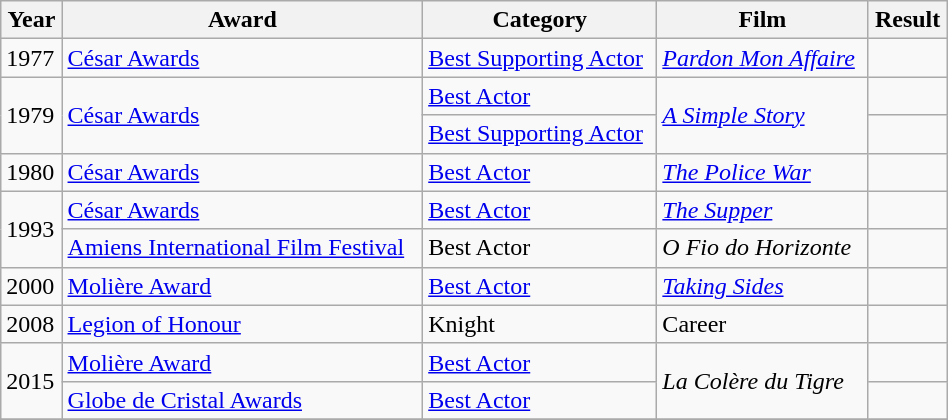<table class="wikitable" style="width:50%;">
<tr>
<th>Year</th>
<th>Award</th>
<th>Category</th>
<th>Film</th>
<th>Result</th>
</tr>
<tr>
<td>1977</td>
<td><a href='#'>César Awards</a></td>
<td><a href='#'>Best Supporting Actor</a></td>
<td><em><a href='#'>Pardon Mon Affaire</a></em></td>
<td></td>
</tr>
<tr>
<td rowspan=2>1979</td>
<td rowspan=2><a href='#'>César Awards</a></td>
<td><a href='#'>Best Actor</a></td>
<td rowspan=2><em><a href='#'>A Simple Story</a></em></td>
<td></td>
</tr>
<tr>
<td><a href='#'>Best Supporting Actor</a></td>
<td></td>
</tr>
<tr>
<td>1980</td>
<td><a href='#'>César Awards</a></td>
<td><a href='#'>Best Actor</a></td>
<td><em><a href='#'>The Police War</a></em></td>
<td></td>
</tr>
<tr>
<td rowspan=2>1993</td>
<td><a href='#'>César Awards</a></td>
<td><a href='#'>Best Actor</a></td>
<td><em><a href='#'>The Supper</a></em></td>
<td></td>
</tr>
<tr>
<td><a href='#'>Amiens International Film Festival</a></td>
<td>Best Actor</td>
<td><em>O Fio do Horizonte</em></td>
<td></td>
</tr>
<tr>
<td>2000</td>
<td><a href='#'>Molière Award</a></td>
<td><a href='#'>Best Actor</a></td>
<td><em><a href='#'>Taking Sides</a></em></td>
<td></td>
</tr>
<tr>
<td>2008</td>
<td><a href='#'>Legion of Honour</a></td>
<td>Knight</td>
<td>Career</td>
<td></td>
</tr>
<tr>
<td rowspan=2>2015</td>
<td><a href='#'>Molière Award</a></td>
<td><a href='#'>Best Actor</a></td>
<td rowspan=2><em>La Colère du Tigre</em></td>
<td></td>
</tr>
<tr>
<td><a href='#'>Globe de Cristal Awards</a></td>
<td><a href='#'>Best Actor</a></td>
<td></td>
</tr>
<tr>
</tr>
</table>
